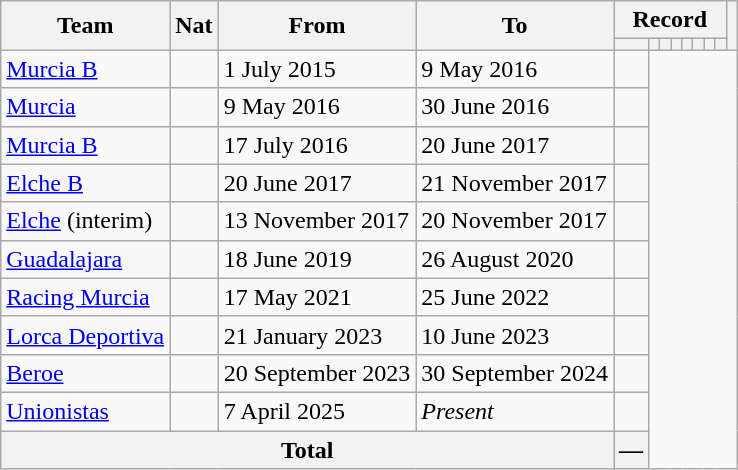<table class="wikitable" style="text-align: center">
<tr>
<th rowspan="2">Team</th>
<th rowspan="2">Nat</th>
<th rowspan="2">From</th>
<th rowspan="2">To</th>
<th colspan="8">Record</th>
<th rowspan=2></th>
</tr>
<tr>
<th></th>
<th></th>
<th></th>
<th></th>
<th></th>
<th></th>
<th></th>
<th></th>
</tr>
<tr>
<td align=left><a href='#'>Murcia B</a></td>
<td></td>
<td align=left>1 July 2015</td>
<td align=left>9 May 2016<br></td>
<td></td>
</tr>
<tr>
<td align=left><a href='#'>Murcia</a></td>
<td></td>
<td align=left>9 May 2016</td>
<td align=left>30 June 2016<br></td>
<td></td>
</tr>
<tr>
<td align=left><a href='#'>Murcia B</a></td>
<td></td>
<td align=left>17 July 2016</td>
<td align=left>20 June 2017<br></td>
<td></td>
</tr>
<tr>
<td align=left><a href='#'>Elche B</a></td>
<td></td>
<td align=left>20 June 2017</td>
<td align=left>21 November 2017<br></td>
<td></td>
</tr>
<tr>
<td align=left><a href='#'>Elche</a> (interim)</td>
<td></td>
<td align=left>13 November 2017</td>
<td align=left>20 November 2017<br></td>
<td></td>
</tr>
<tr>
<td align=left><a href='#'>Guadalajara</a></td>
<td></td>
<td align=left>18 June 2019</td>
<td align=left>26 August 2020<br></td>
<td></td>
</tr>
<tr>
<td align=left><a href='#'>Racing Murcia</a></td>
<td></td>
<td align=left>17 May 2021</td>
<td align=left>25 June 2022<br></td>
<td></td>
</tr>
<tr>
<td align=left><a href='#'>Lorca Deportiva</a></td>
<td></td>
<td align=left>21 January 2023</td>
<td align=left>10 June 2023<br></td>
<td></td>
</tr>
<tr>
<td align=left><a href='#'>Beroe</a></td>
<td></td>
<td align=left>20 September 2023</td>
<td align=left>30 September 2024<br></td>
<td></td>
</tr>
<tr>
<td align=left><a href='#'>Unionistas</a></td>
<td></td>
<td align=left>7 April 2025</td>
<td align=left><em>Present</em><br></td>
<td></td>
</tr>
<tr>
<th colspan="4">Total<br></th>
<th>—</th>
</tr>
</table>
